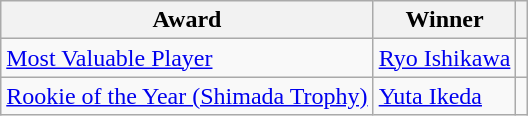<table class="wikitable">
<tr>
<th>Award</th>
<th>Winner</th>
<th></th>
</tr>
<tr>
<td><a href='#'>Most Valuable Player</a></td>
<td> <a href='#'>Ryo Ishikawa</a></td>
<td></td>
</tr>
<tr>
<td><a href='#'>Rookie of the Year (Shimada Trophy)</a></td>
<td> <a href='#'>Yuta Ikeda</a></td>
<td></td>
</tr>
</table>
